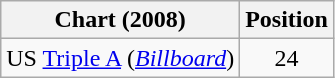<table class="wikitable">
<tr>
<th>Chart (2008)</th>
<th>Position</th>
</tr>
<tr>
<td>US <a href='#'>Triple A</a> (<a href='#'><em>Billboard</em></a>)</td>
<td style="text-align:center;">24</td>
</tr>
</table>
